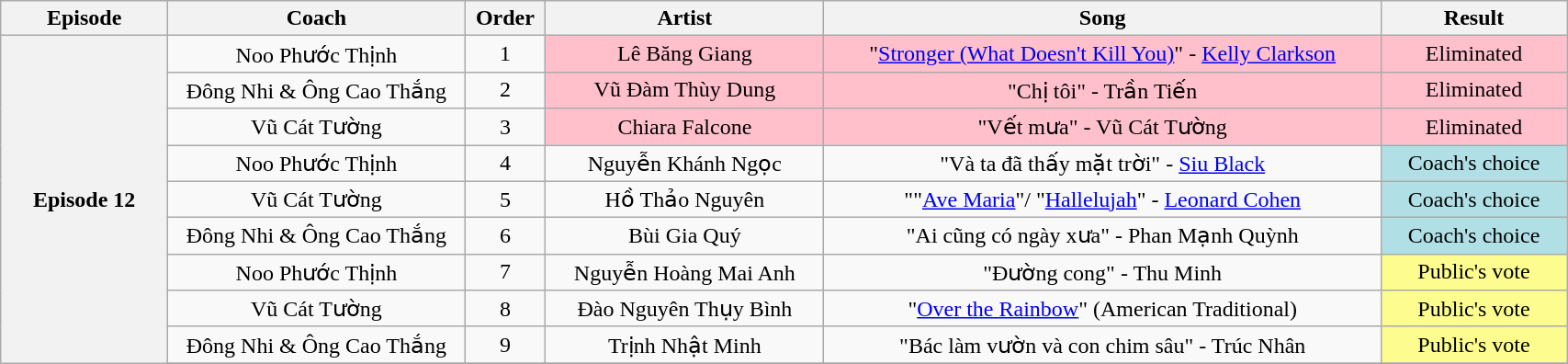<table class="wikitable" style="text-align:center; width:90%;">
<tr>
<th style="width:09%;">Episode</th>
<th style="width:16%;">Coach</th>
<th style="width:04%;">Order</th>
<th style="width:15%;">Artist</th>
<th style="width:30%;">Song</th>
<th style="width:10%;">Result</th>
</tr>
<tr>
<th rowspan="12" scope="row">Episode 12<br><small></small></th>
<td>Noo Phước Thịnh</td>
<td>1</td>
<td style="background:pink;">Lê Băng Giang</td>
<td style="background:pink;">"<a href='#'>Stronger (What Doesn't Kill You)</a>" - <a href='#'>Kelly Clarkson</a></td>
<td style="background:pink;">Eliminated</td>
</tr>
<tr>
<td>Đông Nhi & Ông Cao Thắng</td>
<td>2</td>
<td style="background:pink;">Vũ Đàm Thùy Dung</td>
<td style="background:pink;">"Chị tôi" - Trần Tiến</td>
<td style="background:pink;">Eliminated</td>
</tr>
<tr>
<td>Vũ Cát Tường</td>
<td>3</td>
<td style="background:pink;">Chiara Falcone</td>
<td style="background:pink;">"Vết mưa" - Vũ Cát Tường</td>
<td style="background:pink;">Eliminated</td>
</tr>
<tr>
<td>Noo Phước Thịnh</td>
<td>4</td>
<td>Nguyễn Khánh Ngọc</td>
<td>"Và ta đã thấy mặt trời" - <a href='#'>Siu Black</a></td>
<td style="background:#B0E0E6;">Coach's choice</td>
</tr>
<tr>
<td>Vũ Cát Tường</td>
<td>5</td>
<td>Hồ Thảo Nguyên</td>
<td>""<a href='#'>Ave Maria</a>"/ "<a href='#'>Hallelujah</a>" - <a href='#'>Leonard Cohen</a></td>
<td style="background:#B0E0E6;">Coach's choice</td>
</tr>
<tr>
<td>Đông Nhi & Ông Cao Thắng</td>
<td>6</td>
<td>Bùi Gia Quý</td>
<td>"Ai cũng có ngày xưa" - Phan Mạnh Quỳnh</td>
<td style="background:#B0E0E6;">Coach's choice</td>
</tr>
<tr>
<td>Noo Phước Thịnh</td>
<td>7</td>
<td>Nguyễn Hoàng Mai Anh</td>
<td>"Đường cong" - Thu Minh</td>
<td style="background:#fdfc8f;">Public's vote</td>
</tr>
<tr>
<td>Vũ Cát Tường</td>
<td>8</td>
<td>Đào Nguyên Thụy Bình</td>
<td>"<a href='#'>Over the Rainbow</a>" (American Traditional)</td>
<td style="background:#fdfc8f;">Public's vote</td>
</tr>
<tr>
<td>Đông Nhi & Ông Cao Thắng</td>
<td>9</td>
<td>Trịnh Nhật Minh</td>
<td>"Bác làm vườn và con chim sâu" - Trúc Nhân</td>
<td style="background:#fdfc8f;">Public's vote</td>
</tr>
<tr>
</tr>
</table>
